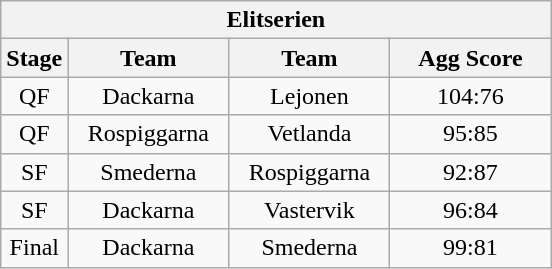<table class="wikitable">
<tr>
<th colspan="4">Elitserien</th>
</tr>
<tr>
<th width=20>Stage</th>
<th width=100>Team</th>
<th width=100>Team</th>
<th width=100>Agg Score</th>
</tr>
<tr align=center>
<td>QF</td>
<td>Dackarna</td>
<td>Lejonen</td>
<td>104:76</td>
</tr>
<tr align=center>
<td>QF</td>
<td>Rospiggarna</td>
<td>Vetlanda</td>
<td>95:85</td>
</tr>
<tr align=center>
<td>SF</td>
<td>Smederna</td>
<td>Rospiggarna</td>
<td>92:87</td>
</tr>
<tr align=center>
<td>SF</td>
<td>Dackarna</td>
<td>Vastervik</td>
<td>96:84</td>
</tr>
<tr align=center>
<td>Final</td>
<td>Dackarna</td>
<td>Smederna</td>
<td>99:81</td>
</tr>
</table>
